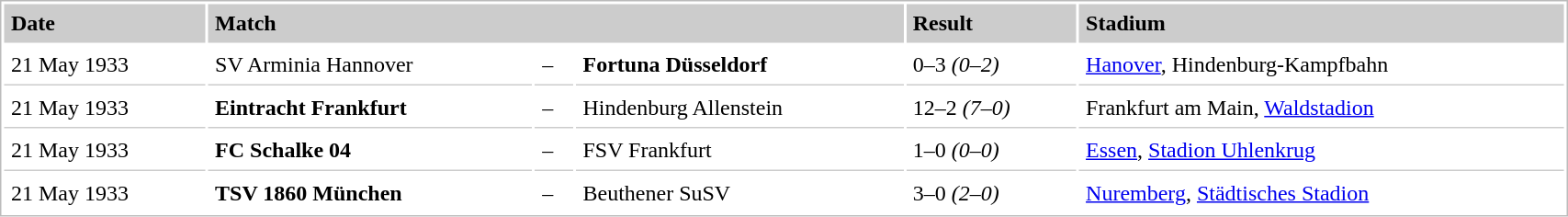<table style="border:1px solid #bbb;background:#fff;" cellpadding="5" cellspacing="2" width="90%">
<tr style="background:#ccc;font-weight:bold">
<td>Date</td>
<td colspan="3">Match</td>
<td>Result</td>
<td>Stadium</td>
</tr>
<tr>
<td style="border-bottom:1px solid #ccc">21 May 1933</td>
<td style="border-bottom:1px solid #ccc">SV Arminia Hannover</td>
<td style="border-bottom:1px solid #ccc">–</td>
<td style="border-bottom:1px solid #ccc"><strong>Fortuna Düsseldorf</strong></td>
<td style="border-bottom:1px solid #ccc">0–3 <em>(0–2)</em></td>
<td style="border-bottom:1px solid #ccc"><a href='#'>Hanover</a>, Hindenburg-Kampfbahn</td>
</tr>
<tr>
<td style="border-bottom:1px solid #ccc">21 May 1933</td>
<td style="border-bottom:1px solid #ccc"><strong>Eintracht Frankfurt</strong></td>
<td style="border-bottom:1px solid #ccc">–</td>
<td style="border-bottom:1px solid #ccc">Hindenburg Allenstein</td>
<td style="border-bottom:1px solid #ccc">12–2 <em>(7–0)</em></td>
<td style="border-bottom:1px solid #ccc">Frankfurt am Main, <a href='#'>Waldstadion</a></td>
</tr>
<tr>
<td style="border-bottom:1px solid #ccc">21 May 1933</td>
<td style="border-bottom:1px solid #ccc"><strong>FC Schalke 04</strong></td>
<td style="border-bottom:1px solid #ccc">–</td>
<td style="border-bottom:1px solid #ccc">FSV Frankfurt</td>
<td style="border-bottom:1px solid #ccc">1–0 <em>(0–0)</em></td>
<td style="border-bottom:1px solid #ccc"><a href='#'>Essen</a>, <a href='#'>Stadion Uhlenkrug</a></td>
</tr>
<tr>
<td>21 May 1933</td>
<td><strong>TSV 1860 München</strong></td>
<td>–</td>
<td>Beuthener SuSV</td>
<td>3–0 <em>(2–0)</em></td>
<td><a href='#'>Nuremberg</a>, <a href='#'>Städtisches Stadion</a></td>
</tr>
</table>
